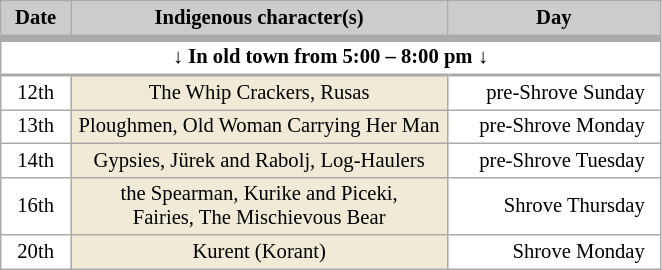<table class="wikitable plainrowheaders" cellpadding="3" cellspacing="0" border="1" style="background:#fff; font-size:86%; line-height:16px; border:grey solid 1px; border-collapse:collapse;">
<tr>
<th scope="col" style="background:#ccc; width:40px;">Date</th>
<th scope="col" style="background:#ccc; width:245px;">Indigenous character(s)</th>
<th scope="col" style="background:#ccc; width:135px;">Day</th>
</tr>
<tr>
<td align=center colspan=7 style="border-top-width:5px"><strong>↓ In old town from 5:00 – 8:00 pm ↓</strong></td>
</tr>
<tr>
<td align=center style="border-top-width:2px">12th</td>
<td align=center bgcolor=#F0EAD6 style="border-top-width:2px">The Whip Crackers, Rusas</td>
<td align=right style="border-top-width:2px">pre-Shrove Sunday  </td>
</tr>
<tr>
<td align=center>13th</td>
<td align=center bgcolor=#F0EAD6>Ploughmen, Old Woman Carrying Her Man</td>
<td align=right>pre-Shrove Monday  </td>
</tr>
<tr>
<td align=center>14th</td>
<td align=center bgcolor=#F0EAD6>Gypsies, Jürek and Rabolj, Log-Haulers</td>
<td align=right>pre-Shrove Tuesday  </td>
</tr>
<tr>
<td align=center>16th</td>
<td align=center bgcolor=#F0EAD6>the Spearman, Kurike and Piceki,<br>Fairies, The Mischievous Bear</td>
<td align=right>Shrove Thursday  </td>
</tr>
<tr>
<td align=center>20th</td>
<td align=center bgcolor=#F0EAD6>Kurent (Korant)</td>
<td align=right>Shrove Monday  </td>
</tr>
</table>
